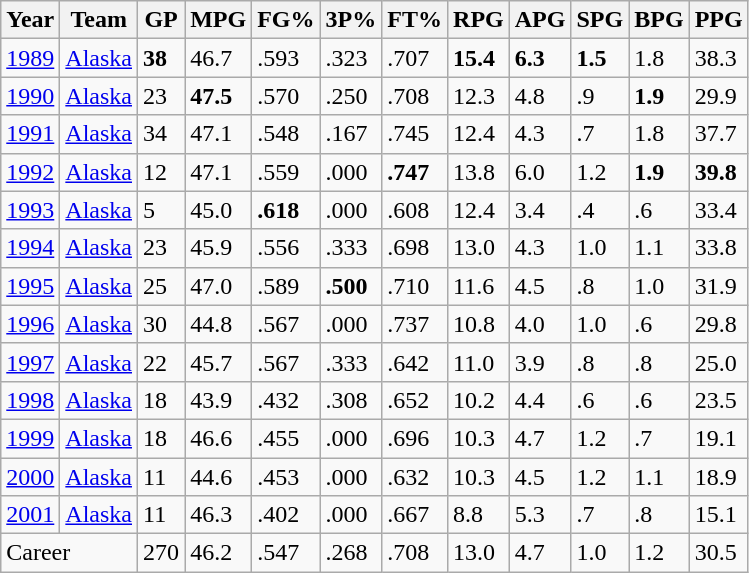<table class="wikitable sortable">
<tr>
<th>Year</th>
<th>Team</th>
<th>GP</th>
<th>MPG</th>
<th>FG%</th>
<th>3P%</th>
<th>FT%</th>
<th>RPG</th>
<th>APG</th>
<th>SPG</th>
<th>BPG</th>
<th>PPG</th>
</tr>
<tr>
<td><a href='#'>1989</a></td>
<td><a href='#'>Alaska</a></td>
<td><strong>38</strong></td>
<td>46.7</td>
<td>.593</td>
<td>.323</td>
<td>.707</td>
<td><strong>15.4</strong></td>
<td><strong>6.3</strong></td>
<td><strong>1.5</strong></td>
<td>1.8</td>
<td>38.3</td>
</tr>
<tr>
<td><a href='#'>1990</a></td>
<td><a href='#'>Alaska</a></td>
<td>23</td>
<td><strong>47.5</strong></td>
<td>.570</td>
<td>.250</td>
<td>.708</td>
<td>12.3</td>
<td>4.8</td>
<td>.9</td>
<td><strong>1.9</strong></td>
<td>29.9</td>
</tr>
<tr>
<td><a href='#'>1991</a></td>
<td><a href='#'>Alaska</a></td>
<td>34</td>
<td>47.1</td>
<td>.548</td>
<td>.167</td>
<td>.745</td>
<td>12.4</td>
<td>4.3</td>
<td>.7</td>
<td>1.8</td>
<td>37.7</td>
</tr>
<tr>
<td><a href='#'>1992</a></td>
<td><a href='#'>Alaska</a></td>
<td>12</td>
<td>47.1</td>
<td>.559</td>
<td>.000</td>
<td><strong>.747</strong></td>
<td>13.8</td>
<td>6.0</td>
<td>1.2</td>
<td><strong>1.9</strong></td>
<td><strong>39.8</strong></td>
</tr>
<tr>
<td><a href='#'>1993</a></td>
<td><a href='#'>Alaska</a></td>
<td>5</td>
<td>45.0</td>
<td><strong>.618</strong></td>
<td>.000</td>
<td>.608</td>
<td>12.4</td>
<td>3.4</td>
<td>.4</td>
<td>.6</td>
<td>33.4</td>
</tr>
<tr>
<td><a href='#'>1994</a></td>
<td><a href='#'>Alaska</a></td>
<td>23</td>
<td>45.9</td>
<td>.556</td>
<td>.333</td>
<td>.698</td>
<td>13.0</td>
<td>4.3</td>
<td>1.0</td>
<td>1.1</td>
<td>33.8</td>
</tr>
<tr>
<td><a href='#'>1995</a></td>
<td><a href='#'>Alaska</a></td>
<td>25</td>
<td>47.0</td>
<td>.589</td>
<td><strong>.500</strong></td>
<td>.710</td>
<td>11.6</td>
<td>4.5</td>
<td>.8</td>
<td>1.0</td>
<td>31.9</td>
</tr>
<tr>
<td><a href='#'>1996</a></td>
<td><a href='#'>Alaska</a></td>
<td>30</td>
<td>44.8</td>
<td>.567</td>
<td>.000</td>
<td>.737</td>
<td>10.8</td>
<td>4.0</td>
<td>1.0</td>
<td>.6</td>
<td>29.8</td>
</tr>
<tr>
<td><a href='#'>1997</a></td>
<td><a href='#'>Alaska</a></td>
<td>22</td>
<td>45.7</td>
<td>.567</td>
<td>.333</td>
<td>.642</td>
<td>11.0</td>
<td>3.9</td>
<td>.8</td>
<td>.8</td>
<td>25.0</td>
</tr>
<tr>
<td><a href='#'>1998</a></td>
<td><a href='#'>Alaska</a></td>
<td>18</td>
<td>43.9</td>
<td>.432</td>
<td>.308</td>
<td>.652</td>
<td>10.2</td>
<td>4.4</td>
<td>.6</td>
<td>.6</td>
<td>23.5</td>
</tr>
<tr>
<td><a href='#'>1999</a></td>
<td><a href='#'>Alaska</a></td>
<td>18</td>
<td>46.6</td>
<td>.455</td>
<td>.000</td>
<td>.696</td>
<td>10.3</td>
<td>4.7</td>
<td>1.2</td>
<td>.7</td>
<td>19.1</td>
</tr>
<tr>
<td><a href='#'>2000</a></td>
<td><a href='#'>Alaska</a></td>
<td>11</td>
<td>44.6</td>
<td>.453</td>
<td>.000</td>
<td>.632</td>
<td>10.3</td>
<td>4.5</td>
<td>1.2</td>
<td>1.1</td>
<td>18.9</td>
</tr>
<tr>
<td><a href='#'>2001</a></td>
<td><a href='#'>Alaska</a></td>
<td>11</td>
<td>46.3</td>
<td>.402</td>
<td>.000</td>
<td>.667</td>
<td>8.8</td>
<td>5.3</td>
<td>.7</td>
<td>.8</td>
<td>15.1</td>
</tr>
<tr>
<td colspan="2">Career</td>
<td>270</td>
<td>46.2</td>
<td>.547</td>
<td>.268</td>
<td>.708</td>
<td>13.0</td>
<td>4.7</td>
<td>1.0</td>
<td>1.2</td>
<td>30.5</td>
</tr>
</table>
